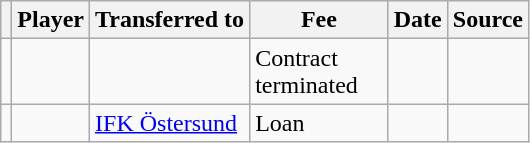<table class="wikitable plainrowheaders sortable">
<tr>
<th></th>
<th scope="col">Player</th>
<th>Transferred to</th>
<th style="width: 85px;">Fee</th>
<th scope="col">Date</th>
<th scope="col">Source</th>
</tr>
<tr>
<td align="center"></td>
<td> </td>
<td></td>
<td>Contract terminated</td>
<td></td>
<td></td>
</tr>
<tr>
<td align="center"></td>
<td> </td>
<td> <a href='#'>IFK Östersund</a></td>
<td>Loan</td>
<td></td>
<td></td>
</tr>
</table>
